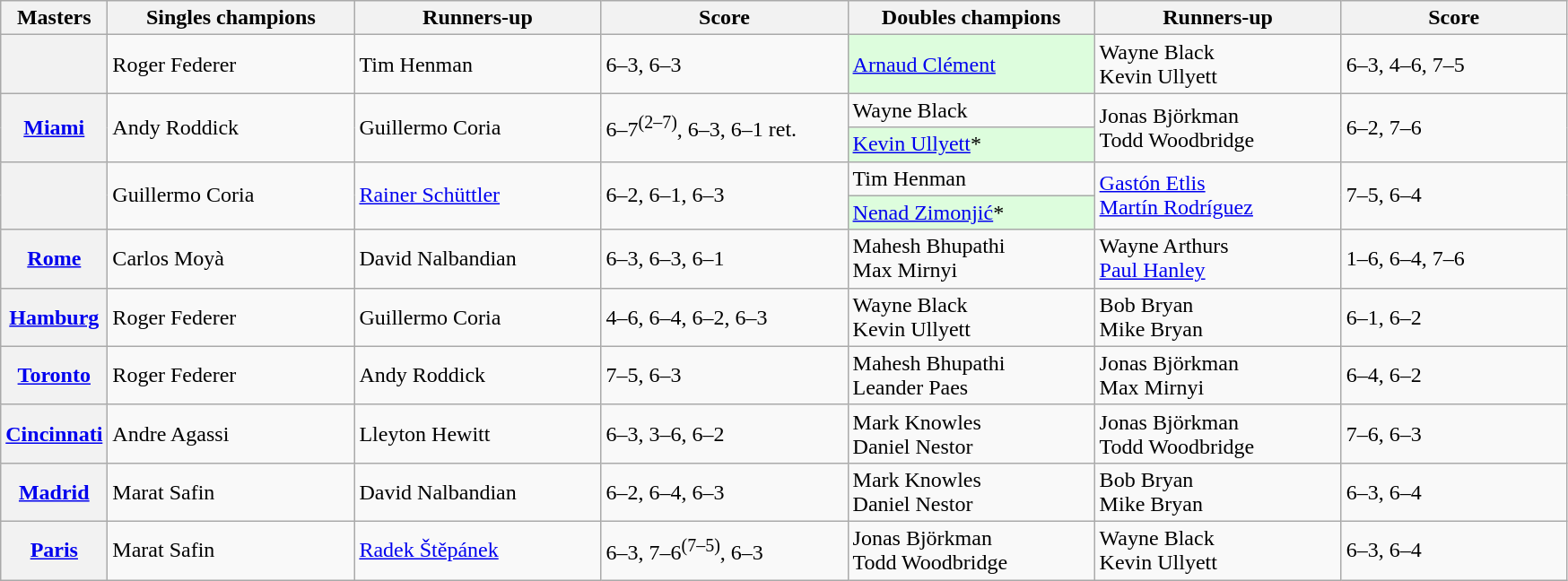<table class="wikitable plainrowheaders">
<tr>
<th scope="col">Masters</th>
<th scope="col" style="width:11em">Singles champions</th>
<th scope="col" style="width:11em">Runners-up</th>
<th scope="col" style="width:11em">Score</th>
<th scope="col" style="width:11em">Doubles champions</th>
<th scope="col" style="width:11em">Runners-up</th>
<th scope="col" style="width:10em">Score</th>
</tr>
<tr>
<th scope="row"><br></th>
<td> Roger Federer</td>
<td> Tim Henman</td>
<td>6–3, 6–3</td>
<td style="background-color: #ddfddd"> <a href='#'>Arnaud Clément</a> <br> </td>
<td> Wayne Black <br>  Kevin Ullyett</td>
<td>6–3, 4–6, 7–5</td>
</tr>
<tr>
<th scope="row" rowspan="2"><a href='#'><strong>Miami</strong></a><br></th>
<td rowspan="2"> Andy Roddick</td>
<td rowspan="2"> Guillermo Coria</td>
<td rowspan="2">6–7<sup>(2–7)</sup>, 6–3, 6–1 ret.</td>
<td> Wayne Black</td>
<td rowspan="2"> Jonas Björkman <br>  Todd Woodbridge</td>
<td rowspan="2">6–2, 7–6</td>
</tr>
<tr>
<td style="background-color: #ddfddd"> <a href='#'>Kevin Ullyett</a>*</td>
</tr>
<tr>
<th rowspan="2" scope="row"><br></th>
<td rowspan="2"> Guillermo Coria</td>
<td rowspan="2"> <a href='#'>Rainer Schüttler</a></td>
<td rowspan="2">6–2, 6–1, 6–3</td>
<td> Tim Henman</td>
<td rowspan="2"> <a href='#'>Gastón Etlis</a> <br>  <a href='#'>Martín Rodríguez</a></td>
<td rowspan="2">7–5, 6–4</td>
</tr>
<tr>
<td style="background-color: #ddfddd"> <a href='#'>Nenad Zimonjić</a>*</td>
</tr>
<tr>
<th scope="row"><a href='#'><strong>Rome</strong></a><br></th>
<td> Carlos Moyà</td>
<td> David Nalbandian</td>
<td>6–3, 6–3, 6–1</td>
<td> Mahesh Bhupathi <br>  Max Mirnyi</td>
<td> Wayne Arthurs <br>  <a href='#'>Paul Hanley</a></td>
<td>1–6, 6–4, 7–6</td>
</tr>
<tr>
<th scope="row"><a href='#'><strong>Hamburg</strong></a><br></th>
<td> Roger Federer</td>
<td> Guillermo Coria</td>
<td>4–6, 6–4, 6–2, 6–3</td>
<td> Wayne Black <br>  Kevin Ullyett</td>
<td> Bob Bryan <br>  Mike Bryan</td>
<td>6–1, 6–2</td>
</tr>
<tr>
<th scope="row"><a href='#'><strong>Toronto</strong></a><br></th>
<td> Roger Federer</td>
<td> Andy Roddick</td>
<td>7–5, 6–3</td>
<td> Mahesh Bhupathi <br>  Leander Paes</td>
<td> Jonas Björkman <br>  Max Mirnyi</td>
<td>6–4, 6–2</td>
</tr>
<tr>
<th scope="row"><a href='#'><strong>Cincinnati</strong></a><br></th>
<td> Andre Agassi</td>
<td> Lleyton Hewitt</td>
<td>6–3, 3–6, 6–2</td>
<td> Mark Knowles <br>  Daniel Nestor</td>
<td> Jonas Björkman <br>  Todd Woodbridge</td>
<td>7–6, 6–3</td>
</tr>
<tr>
<th scope="row"><a href='#'><strong>Madrid</strong></a><br></th>
<td> Marat Safin</td>
<td> David Nalbandian</td>
<td>6–2, 6–4, 6–3</td>
<td> Mark Knowles <br>  Daniel Nestor</td>
<td> Bob Bryan <br>  Mike Bryan</td>
<td>6–3, 6–4</td>
</tr>
<tr>
<th scope="row"><a href='#'><strong>Paris</strong></a><br></th>
<td> Marat Safin</td>
<td> <a href='#'>Radek Štěpánek</a></td>
<td>6–3, 7–6<sup>(7–5)</sup>, 6–3</td>
<td> Jonas Björkman <br>  Todd Woodbridge</td>
<td> Wayne Black <br>  Kevin Ullyett</td>
<td>6–3, 6–4</td>
</tr>
</table>
